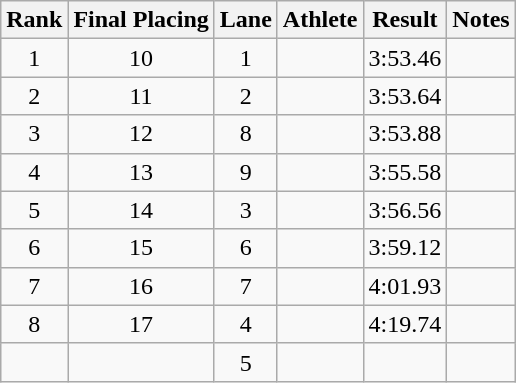<table class="wikitable sortable" style="text-align:center">
<tr>
<th>Rank</th>
<th>Final Placing</th>
<th>Lane</th>
<th>Athlete</th>
<th>Result</th>
<th>Notes</th>
</tr>
<tr>
<td>1</td>
<td>10</td>
<td>1</td>
<td align=left></td>
<td>3:53.46</td>
<td></td>
</tr>
<tr>
<td>2</td>
<td>11</td>
<td>2</td>
<td align=left></td>
<td>3:53.64</td>
<td></td>
</tr>
<tr>
<td>3</td>
<td>12</td>
<td>8</td>
<td align=left></td>
<td>3:53.88</td>
<td></td>
</tr>
<tr>
<td>4</td>
<td>13</td>
<td>9</td>
<td align=left></td>
<td>3:55.58</td>
<td></td>
</tr>
<tr>
<td>5</td>
<td>14</td>
<td>3</td>
<td align=left></td>
<td>3:56.56</td>
<td></td>
</tr>
<tr>
<td>6</td>
<td>15</td>
<td>6</td>
<td align=left></td>
<td>3:59.12</td>
<td></td>
</tr>
<tr>
<td>7</td>
<td>16</td>
<td>7</td>
<td align=left></td>
<td>4:01.93</td>
<td></td>
</tr>
<tr>
<td>8</td>
<td>17</td>
<td>4</td>
<td align=left></td>
<td>4:19.74</td>
<td></td>
</tr>
<tr>
<td></td>
<td></td>
<td>5</td>
<td align=left></td>
<td></td>
<td></td>
</tr>
</table>
